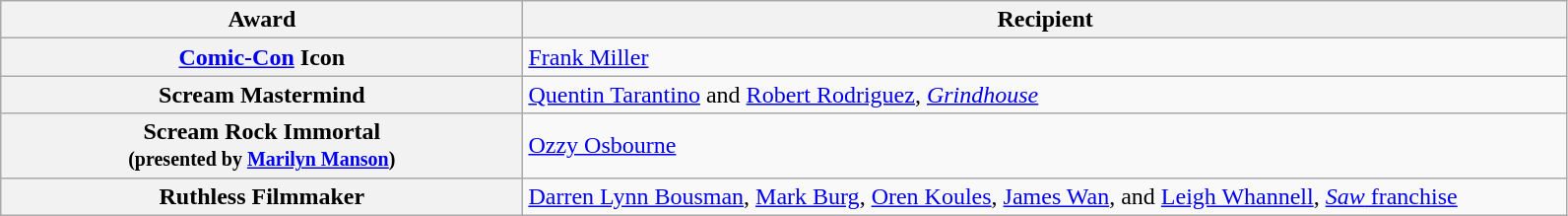<table class="wikitable sortable">
<tr>
<th scope="col" style="width:30%">Award</th>
<th scope="col" style="width:60%">Recipient</th>
</tr>
<tr>
<th scope="rowgroup" rowspan="1" style="text-align:center"><a href='#'>Comic-Con</a> Icon</th>
<td><a href='#'>Frank Miller</a></td>
</tr>
<tr>
<th scope="rowgroup" rowspan="1" style="text-align:center">Scream Mastermind</th>
<td><a href='#'>Quentin Tarantino</a> and <a href='#'>Robert Rodriguez</a>, <em><a href='#'>Grindhouse</a></em></td>
</tr>
<tr>
<th scope="rowgroup" rowspan="1" style="text-align:center">Scream Rock Immortal<br><small>(presented by <a href='#'>Marilyn Manson</a>)</small></th>
<td><a href='#'>Ozzy Osbourne</a></td>
</tr>
<tr>
<th scope="rowgroup" rowspan="1" style="text-align:center">Ruthless Filmmaker</th>
<td><a href='#'>Darren Lynn Bousman</a>, <a href='#'>Mark Burg</a>, <a href='#'>Oren Koules</a>, <a href='#'>James Wan</a>, and <a href='#'>Leigh Whannell</a>, <a href='#'><em>Saw</em> franchise</a></td>
</tr>
</table>
